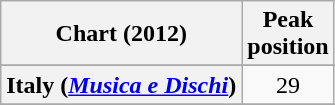<table class="wikitable plainrowheaders sortable" style="text-align:center">
<tr>
<th>Chart (2012)</th>
<th>Peak<br>position</th>
</tr>
<tr>
</tr>
<tr>
</tr>
<tr>
</tr>
<tr>
</tr>
<tr>
<th scope="row">Italy (<em><a href='#'>Musica e Dischi</a></em>)</th>
<td>29</td>
</tr>
<tr>
</tr>
<tr>
</tr>
<tr>
</tr>
<tr>
</tr>
<tr>
</tr>
<tr>
</tr>
<tr>
</tr>
</table>
